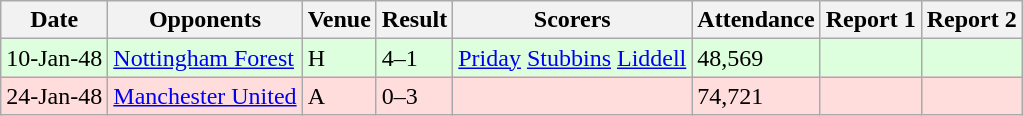<table class=wikitable>
<tr>
<th>Date</th>
<th>Opponents</th>
<th>Venue</th>
<th>Result</th>
<th>Scorers</th>
<th>Attendance</th>
<th>Report 1</th>
<th>Report 2</th>
</tr>
<tr bgcolor="#ddffdd">
<td>10-Jan-48</td>
<td><a href='#'>Nottingham Forest</a></td>
<td>H</td>
<td>4–1</td>
<td><a href='#'>Priday</a>  <a href='#'>Stubbins</a>  <a href='#'>Liddell</a> </td>
<td>48,569</td>
<td></td>
<td></td>
</tr>
<tr bgcolor="#ffdddd">
<td>24-Jan-48</td>
<td><a href='#'>Manchester United</a></td>
<td>A</td>
<td>0–3</td>
<td></td>
<td>74,721</td>
<td></td>
<td></td>
</tr>
</table>
